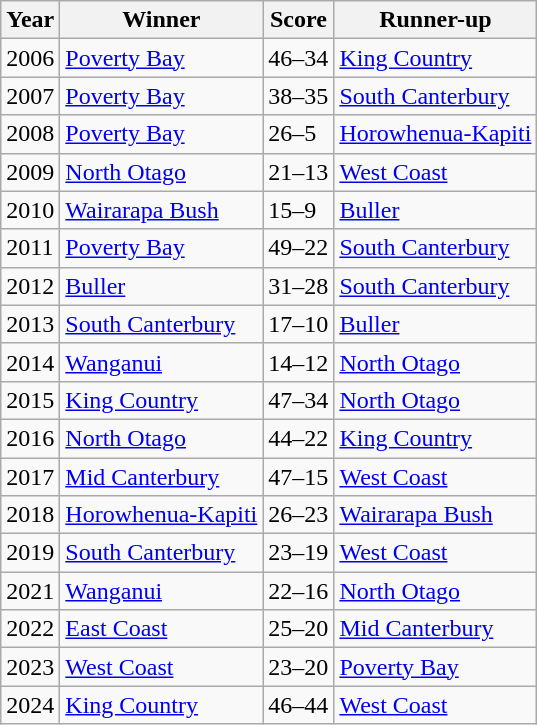<table class="wikitable sortable">
<tr>
<th>Year</th>
<th>Winner</th>
<th>Score</th>
<th>Runner-up</th>
</tr>
<tr>
<td>2006</td>
<td><a href='#'>Poverty Bay</a></td>
<td>46–34</td>
<td><a href='#'>King Country</a></td>
</tr>
<tr>
<td>2007</td>
<td><a href='#'>Poverty Bay</a></td>
<td>38–35</td>
<td><a href='#'>South Canterbury</a></td>
</tr>
<tr>
<td>2008</td>
<td><a href='#'>Poverty Bay</a></td>
<td>26–5</td>
<td><a href='#'>Horowhenua-Kapiti</a></td>
</tr>
<tr>
<td>2009</td>
<td><a href='#'>North Otago</a></td>
<td>21–13</td>
<td><a href='#'>West Coast</a></td>
</tr>
<tr>
<td>2010</td>
<td><a href='#'>Wairarapa Bush</a></td>
<td>15–9</td>
<td><a href='#'>Buller</a></td>
</tr>
<tr>
<td>2011</td>
<td><a href='#'>Poverty Bay</a></td>
<td>49–22</td>
<td><a href='#'>South Canterbury</a></td>
</tr>
<tr>
<td>2012</td>
<td><a href='#'>Buller</a></td>
<td>31–28</td>
<td><a href='#'>South Canterbury</a></td>
</tr>
<tr>
<td>2013</td>
<td><a href='#'>South Canterbury</a></td>
<td>17–10</td>
<td><a href='#'>Buller</a></td>
</tr>
<tr>
<td>2014</td>
<td><a href='#'>Wanganui</a></td>
<td>14–12</td>
<td><a href='#'>North Otago</a></td>
</tr>
<tr>
<td>2015</td>
<td><a href='#'>King Country</a></td>
<td>47–34</td>
<td><a href='#'>North Otago</a></td>
</tr>
<tr>
<td>2016</td>
<td><a href='#'>North Otago</a></td>
<td>44–22</td>
<td><a href='#'>King Country</a></td>
</tr>
<tr>
<td>2017</td>
<td><a href='#'>Mid Canterbury</a></td>
<td>47–15</td>
<td><a href='#'>West Coast</a></td>
</tr>
<tr>
<td>2018</td>
<td><a href='#'>Horowhenua-Kapiti</a></td>
<td>26–23</td>
<td><a href='#'>Wairarapa Bush</a></td>
</tr>
<tr>
<td>2019</td>
<td><a href='#'>South Canterbury</a></td>
<td>23–19</td>
<td><a href='#'>West Coast</a></td>
</tr>
<tr>
<td>2021</td>
<td><a href='#'>Wanganui</a></td>
<td>22–16</td>
<td><a href='#'>North Otago</a></td>
</tr>
<tr>
<td>2022</td>
<td><a href='#'>East Coast</a></td>
<td>25–20</td>
<td><a href='#'>Mid Canterbury</a></td>
</tr>
<tr>
<td>2023</td>
<td><a href='#'>West Coast</a></td>
<td>23–20</td>
<td><a href='#'>Poverty Bay</a></td>
</tr>
<tr>
<td>2024</td>
<td><a href='#'>King Country</a></td>
<td>46–44</td>
<td><a href='#'>West Coast</a></td>
</tr>
</table>
